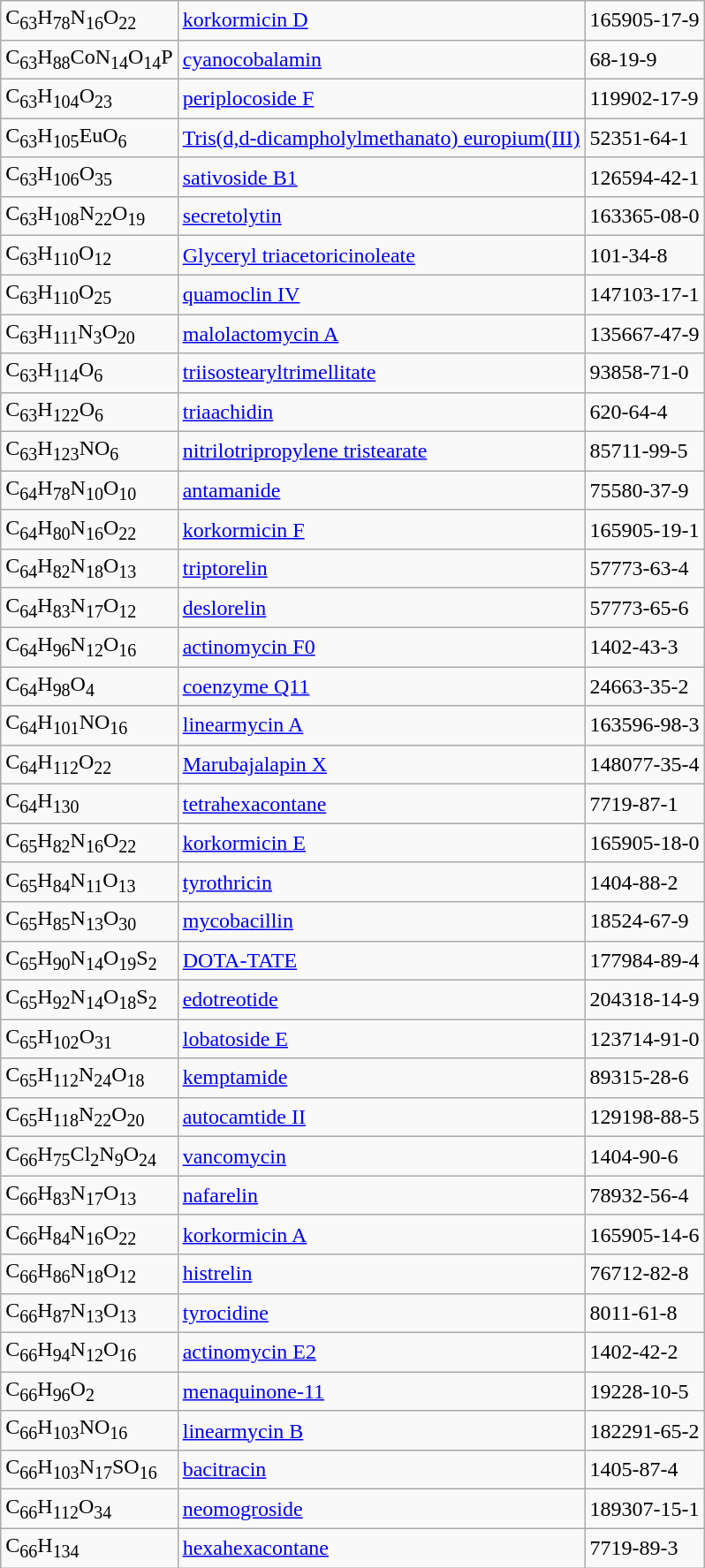<table class="wikitable">
<tr>
<td>C<sub>63</sub>H<sub>78</sub>N<sub>16</sub>O<sub>22</sub></td>
<td><a href='#'>korkormicin D</a></td>
<td>165905-17-9</td>
</tr>
<tr>
<td>C<sub>63</sub>H<sub>88</sub>CoN<sub>14</sub>O<sub>14</sub>P</td>
<td><a href='#'>cyanocobalamin</a></td>
<td>68-19-9</td>
</tr>
<tr>
<td>C<sub>63</sub>H<sub>104</sub>O<sub>23</sub></td>
<td><a href='#'>periplocoside F</a></td>
<td>119902-17-9</td>
</tr>
<tr>
<td>C<sub>63</sub>H<sub>105</sub>EuO<sub>6</sub></td>
<td><a href='#'>Tris(d,d-dicampholylmethanato) europium(III)</a></td>
<td>52351-64-1</td>
</tr>
<tr>
<td>C<sub>63</sub>H<sub>106</sub>O<sub>35</sub></td>
<td><a href='#'>sativoside B1</a></td>
<td>126594-42-1</td>
</tr>
<tr>
<td>C<sub>63</sub>H<sub>108</sub>N<sub>22</sub>O<sub>19</sub></td>
<td><a href='#'>secretolytin</a></td>
<td>163365-08-0</td>
</tr>
<tr>
<td>C<sub>63</sub>H<sub>110</sub>O<sub>12</sub></td>
<td><a href='#'>Glyceryl triacetoricinoleate</a></td>
<td>101-34-8</td>
</tr>
<tr>
<td>C<sub>63</sub>H<sub>110</sub>O<sub>25</sub></td>
<td><a href='#'>quamoclin IV</a></td>
<td>147103-17-1</td>
</tr>
<tr>
<td>C<sub>63</sub>H<sub>111</sub>N<sub>3</sub>O<sub>20</sub></td>
<td><a href='#'>malolactomycin A</a></td>
<td>135667-47-9</td>
</tr>
<tr>
<td>C<sub>63</sub>H<sub>114</sub>O<sub>6</sub></td>
<td><a href='#'>triisostearyltrimellitate</a></td>
<td>93858-71-0</td>
</tr>
<tr>
<td>C<sub>63</sub>H<sub>122</sub>O<sub>6</sub></td>
<td><a href='#'>triaachidin</a></td>
<td>620-64-4</td>
</tr>
<tr>
<td>C<sub>63</sub>H<sub>123</sub>NO<sub>6</sub></td>
<td><a href='#'>nitrilotripropylene tristearate</a></td>
<td>85711-99-5</td>
</tr>
<tr>
<td>C<sub>64</sub>H<sub>78</sub>N<sub>10</sub>O<sub>10</sub></td>
<td><a href='#'>antamanide</a></td>
<td>75580-37-9</td>
</tr>
<tr>
<td>C<sub>64</sub>H<sub>80</sub>N<sub>16</sub>O<sub>22</sub></td>
<td><a href='#'>korkormicin F</a></td>
<td>165905-19-1</td>
</tr>
<tr>
<td>C<sub>64</sub>H<sub>82</sub>N<sub>18</sub>O<sub>13</sub></td>
<td><a href='#'>triptorelin</a></td>
<td>57773-63-4</td>
</tr>
<tr>
<td>C<sub>64</sub>H<sub>83</sub>N<sub>17</sub>O<sub>12</sub></td>
<td><a href='#'>deslorelin</a></td>
<td>57773-65-6</td>
</tr>
<tr>
<td>C<sub>64</sub>H<sub>96</sub>N<sub>12</sub>O<sub>16</sub></td>
<td><a href='#'>actinomycin F0</a></td>
<td>1402-43-3</td>
</tr>
<tr>
<td>C<sub>64</sub>H<sub>98</sub>O<sub>4</sub></td>
<td><a href='#'>coenzyme Q11</a></td>
<td>24663-35-2</td>
</tr>
<tr>
<td>C<sub>64</sub>H<sub>101</sub>NO<sub>16</sub></td>
<td><a href='#'>linearmycin A</a></td>
<td>163596-98-3</td>
</tr>
<tr>
<td>C<sub>64</sub>H<sub>112</sub>O<sub>22</sub></td>
<td><a href='#'>Marubajalapin X</a></td>
<td>148077-35-4</td>
</tr>
<tr>
<td>C<sub>64</sub>H<sub>130</sub></td>
<td><a href='#'>tetrahexacontane</a></td>
<td>7719-87-1</td>
</tr>
<tr>
<td>C<sub>65</sub>H<sub>82</sub>N<sub>16</sub>O<sub>22</sub></td>
<td><a href='#'>korkormicin E</a></td>
<td>165905-18-0</td>
</tr>
<tr>
<td>C<sub>65</sub>H<sub>84</sub>N<sub>11</sub>O<sub>13</sub></td>
<td><a href='#'>tyrothricin</a></td>
<td>1404-88-2</td>
</tr>
<tr>
<td>C<sub>65</sub>H<sub>85</sub>N<sub>13</sub>O<sub>30</sub></td>
<td><a href='#'>mycobacillin</a></td>
<td>18524-67-9</td>
</tr>
<tr>
<td>C<sub>65</sub>H<sub>90</sub>N<sub>14</sub>O<sub>19</sub>S<sub>2</sub></td>
<td><a href='#'>DOTA-TATE</a></td>
<td>177984-89-4</td>
</tr>
<tr>
<td>C<sub>65</sub>H<sub>92</sub>N<sub>14</sub>O<sub>18</sub>S<sub>2</sub></td>
<td><a href='#'>edotreotide</a></td>
<td>204318-14-9</td>
</tr>
<tr>
<td>C<sub>65</sub>H<sub>102</sub>O<sub>31</sub></td>
<td><a href='#'>lobatoside E</a></td>
<td>123714-91-0</td>
</tr>
<tr>
<td>C<sub>65</sub>H<sub>112</sub>N<sub>24</sub>O<sub>18</sub></td>
<td><a href='#'>kemptamide</a></td>
<td>89315-28-6</td>
</tr>
<tr>
<td>C<sub>65</sub>H<sub>118</sub>N<sub>22</sub>O<sub>20</sub></td>
<td><a href='#'>autocamtide II</a></td>
<td>129198-88-5</td>
</tr>
<tr>
<td>C<sub>66</sub>H<sub>75</sub>Cl<sub>2</sub>N<sub>9</sub>O<sub>24</sub></td>
<td><a href='#'>vancomycin</a></td>
<td>1404-90-6</td>
</tr>
<tr>
<td>C<sub>66</sub>H<sub>83</sub>N<sub>17</sub>O<sub>13</sub></td>
<td><a href='#'>nafarelin</a></td>
<td>78932-56-4</td>
</tr>
<tr>
<td>C<sub>66</sub>H<sub>84</sub>N<sub>16</sub>O<sub>22</sub></td>
<td><a href='#'>korkormicin A</a></td>
<td>165905-14-6</td>
</tr>
<tr>
<td>C<sub>66</sub>H<sub>86</sub>N<sub>18</sub>O<sub>12</sub></td>
<td><a href='#'>histrelin</a></td>
<td>76712-82-8</td>
</tr>
<tr>
<td>C<sub>66</sub>H<sub>87</sub>N<sub>13</sub>O<sub>13</sub></td>
<td><a href='#'>tyrocidine</a></td>
<td>8011-61-8</td>
</tr>
<tr>
<td>C<sub>66</sub>H<sub>94</sub>N<sub>12</sub>O<sub>16</sub></td>
<td><a href='#'>actinomycin E2</a></td>
<td>1402-42-2</td>
</tr>
<tr>
<td>C<sub>66</sub>H<sub>96</sub>O<sub>2</sub></td>
<td><a href='#'>menaquinone-11</a></td>
<td>19228-10-5</td>
</tr>
<tr>
<td>C<sub>66</sub>H<sub>103</sub>NO<sub>16</sub></td>
<td><a href='#'>linearmycin B</a></td>
<td>182291-65-2</td>
</tr>
<tr>
<td>C<sub>66</sub>H<sub>103</sub>N<sub>17</sub>SO<sub>16</sub></td>
<td><a href='#'>bacitracin</a></td>
<td>1405-87-4</td>
</tr>
<tr>
<td>C<sub>66</sub>H<sub>112</sub>O<sub>34</sub></td>
<td><a href='#'>neomogroside</a></td>
<td>189307-15-1</td>
</tr>
<tr>
<td>C<sub>66</sub>H<sub>134</sub></td>
<td><a href='#'>hexahexacontane</a></td>
<td>7719-89-3</td>
</tr>
</table>
